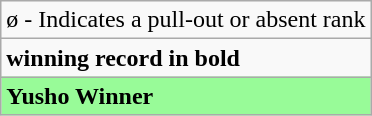<table class="wikitable">
<tr>
<td>ø - Indicates a pull-out or absent rank</td>
</tr>
<tr>
<td><strong>winning record in bold</strong></td>
</tr>
<tr>
<td style="background: PaleGreen;"><strong>Yusho Winner</strong></td>
</tr>
</table>
